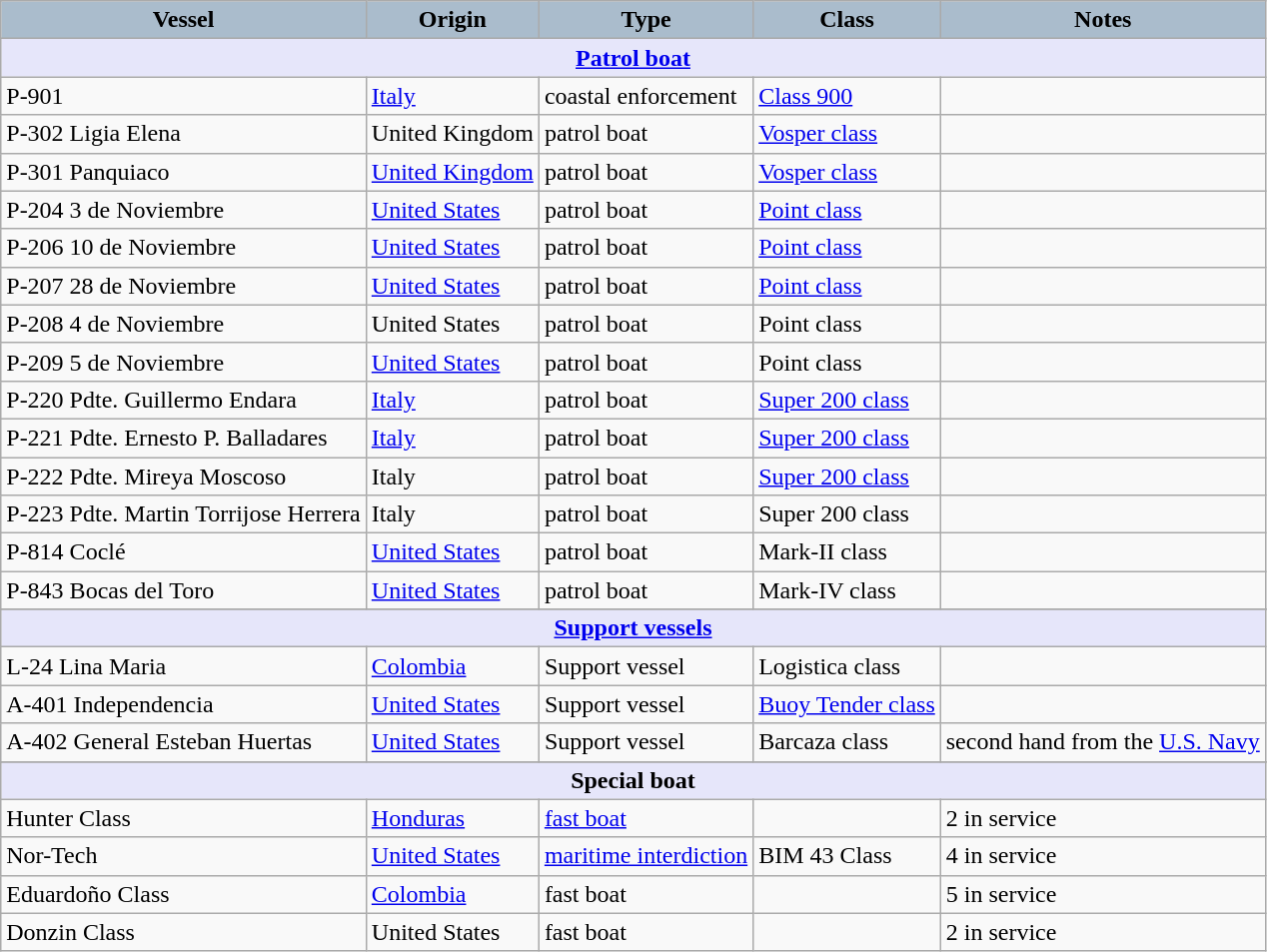<table class="wikitable">
<tr style="font-weight:bold;">
<th style="text-align:center; background:#aabccc;">Vessel</th>
<th style="text-align:center; background:#aabccc;">Origin</th>
<th style="text-align:center; background:#aabccc;">Type</th>
<th style="text-align:center; background:#aabccc;">Class</th>
<th style="text-align:center; background:#aabccc;">Notes</th>
</tr>
<tr style="font-weight:bold;">
<td colspan="5" style="text-align:center; background-color:lavender;"><a href='#'>Patrol boat</a></td>
</tr>
<tr>
<td>P-901</td>
<td><a href='#'>Italy</a></td>
<td>coastal enforcement</td>
<td><a href='#'>Class 900</a></td>
<td></td>
</tr>
<tr>
<td>P-302 Ligia Elena</td>
<td>United Kingdom</td>
<td>patrol boat</td>
<td><a href='#'>Vosper class</a></td>
<td></td>
</tr>
<tr>
<td>P-301 Panquiaco</td>
<td><a href='#'>United Kingdom</a></td>
<td>patrol boat</td>
<td><a href='#'>Vosper class</a></td>
<td></td>
</tr>
<tr>
<td>P-204 3 de Noviembre</td>
<td><a href='#'>United States</a></td>
<td>patrol boat</td>
<td><a href='#'>Point class</a></td>
<td></td>
</tr>
<tr>
<td>P-206 10 de Noviembre</td>
<td><a href='#'>United States</a></td>
<td>patrol boat</td>
<td><a href='#'>Point class</a></td>
<td></td>
</tr>
<tr>
<td>P-207 28 de Noviembre</td>
<td><a href='#'>United States</a></td>
<td>patrol boat</td>
<td><a href='#'>Point class</a></td>
<td></td>
</tr>
<tr>
<td>P-208 4 de Noviembre</td>
<td>United States</td>
<td>patrol boat</td>
<td>Point class</td>
<td></td>
</tr>
<tr>
<td>P-209 5 de Noviembre</td>
<td><a href='#'>United States</a></td>
<td>patrol boat</td>
<td>Point class</td>
<td></td>
</tr>
<tr>
<td>P-220 Pdte. Guillermo Endara</td>
<td><a href='#'>Italy</a></td>
<td>patrol boat</td>
<td><a href='#'>Super 200 class</a></td>
<td></td>
</tr>
<tr>
<td>P-221 Pdte. Ernesto P. Balladares</td>
<td><a href='#'>Italy</a></td>
<td>patrol boat</td>
<td><a href='#'>Super 200 class</a></td>
<td></td>
</tr>
<tr>
<td>P-222 Pdte. Mireya Moscoso</td>
<td>Italy</td>
<td>patrol boat</td>
<td><a href='#'>Super 200 class</a></td>
<td></td>
</tr>
<tr>
<td>P-223 Pdte. Martin Torrijose Herrera</td>
<td>Italy</td>
<td>patrol boat</td>
<td>Super 200 class</td>
<td></td>
</tr>
<tr>
<td>P-814 Coclé</td>
<td><a href='#'>United States</a></td>
<td>patrol boat</td>
<td>Mark-II class</td>
<td></td>
</tr>
<tr>
<td>P-843 Bocas del Toro</td>
<td><a href='#'>United States</a></td>
<td>patrol boat</td>
<td>Mark-IV class</td>
<td></td>
</tr>
<tr>
</tr>
<tr style="font-weight:bold;">
<td colspan="5" style="text-align:center; background-color:lavender;"><a href='#'>Support vessels</a></td>
</tr>
<tr>
<td>L-24 Lina Maria</td>
<td><a href='#'>Colombia</a></td>
<td>Support vessel</td>
<td>Logistica class</td>
<td></td>
</tr>
<tr>
<td>A-401 Independencia</td>
<td><a href='#'>United States</a></td>
<td>Support vessel</td>
<td><a href='#'>Buoy Tender class</a></td>
<td></td>
</tr>
<tr>
<td>A-402 General Esteban Huertas</td>
<td><a href='#'>United States</a></td>
<td>Support vessel</td>
<td>Barcaza class</td>
<td>second hand from the <a href='#'>U.S. Navy</a></td>
</tr>
<tr>
</tr>
<tr style="font-weight:bold;">
<td colspan="5" style="text-align:center; background-color:lavender;">Special boat</td>
</tr>
<tr>
<td>Hunter Class</td>
<td><a href='#'>Honduras</a></td>
<td><a href='#'>fast boat</a></td>
<td></td>
<td>2 in service</td>
</tr>
<tr>
<td>Nor-Tech</td>
<td><a href='#'>United States</a></td>
<td><a href='#'>maritime interdiction</a></td>
<td>BIM 43 Class</td>
<td>4 in service</td>
</tr>
<tr>
<td>Eduardoño Class</td>
<td><a href='#'>Colombia</a></td>
<td>fast boat</td>
<td></td>
<td>5 in service</td>
</tr>
<tr>
<td>Donzin Class</td>
<td>United States</td>
<td>fast boat</td>
<td></td>
<td>2 in service</td>
</tr>
</table>
